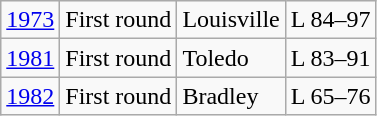<table class="wikitable">
<tr>
<td><a href='#'>1973</a></td>
<td>First round</td>
<td>Louisville</td>
<td align="center">L 84–97</td>
</tr>
<tr>
<td><a href='#'>1981</a></td>
<td>First round</td>
<td>Toledo</td>
<td align="center">L 83–91</td>
</tr>
<tr>
<td><a href='#'>1982</a></td>
<td>First round</td>
<td>Bradley</td>
<td align="center">L 65–76</td>
</tr>
</table>
